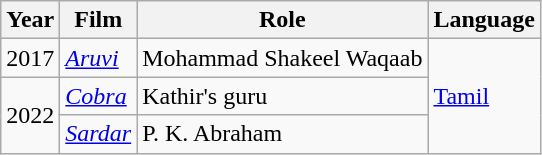<table class="wikitable sortable">
<tr>
<th>Year</th>
<th>Film</th>
<th>Role</th>
<th>Language</th>
</tr>
<tr>
<td>2017</td>
<td><em><a href='#'>Aruvi</a></em></td>
<td>Mohammad Shakeel Waqaab</td>
<td rowspan="3"><a href='#'>Tamil</a></td>
</tr>
<tr>
<td rowspan="2">2022</td>
<td><em><a href='#'>Cobra</a></em></td>
<td>Kathir's guru</td>
</tr>
<tr>
<td><em><a href='#'>Sardar</a></em></td>
<td>P. K. Abraham</td>
</tr>
</table>
